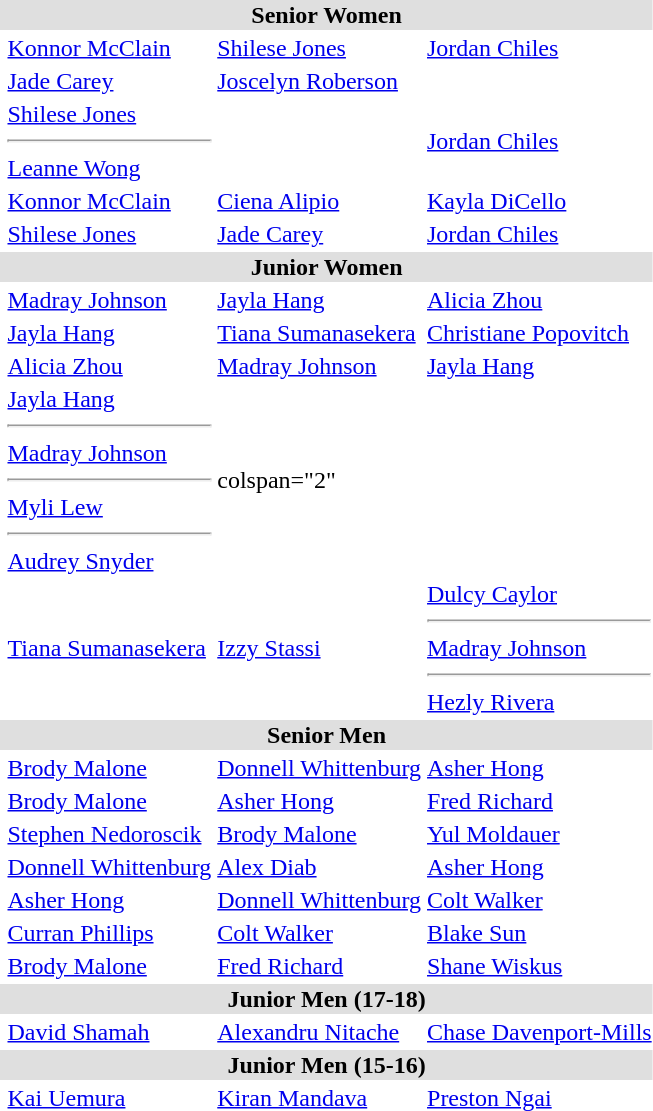<table>
<tr style="background:#dfdfdf;">
<td colspan="4" style="text-align:center;"><strong>Senior Women</strong></td>
</tr>
<tr>
<th scope=row style="text-align:left"></th>
<td><a href='#'>Konnor McClain</a></td>
<td><a href='#'>Shilese Jones</a></td>
<td><a href='#'>Jordan Chiles</a></td>
</tr>
<tr>
<th scope=row style="text-align:left"></th>
<td><a href='#'>Jade Carey</a></td>
<td><a href='#'>Joscelyn Roberson</a></td>
<td></td>
</tr>
<tr>
<th scope=row style="text-align:left"></th>
<td><a href='#'>Shilese Jones</a><hr><a href='#'>Leanne Wong</a></td>
<td></td>
<td><a href='#'>Jordan Chiles</a></td>
</tr>
<tr>
<th scope=row style="text-align:left"></th>
<td><a href='#'>Konnor McClain</a></td>
<td><a href='#'>Ciena Alipio</a></td>
<td><a href='#'>Kayla DiCello</a></td>
</tr>
<tr>
<th scope=row style="text-align:left"></th>
<td><a href='#'>Shilese Jones</a></td>
<td><a href='#'>Jade Carey</a></td>
<td><a href='#'>Jordan Chiles</a></td>
</tr>
<tr style="background:#dfdfdf;">
<td colspan="4" style="text-align:center;"><strong>Junior Women</strong></td>
</tr>
<tr>
<th scope=row style="text-align:left"></th>
<td><a href='#'>Madray Johnson</a></td>
<td><a href='#'>Jayla Hang</a></td>
<td><a href='#'>Alicia Zhou</a></td>
</tr>
<tr>
<th scope=row style="text-align:left"></th>
<td><a href='#'>Jayla Hang</a></td>
<td><a href='#'>Tiana Sumanasekera</a></td>
<td><a href='#'>Christiane Popovitch</a></td>
</tr>
<tr>
<th scope=row style="text-align:left"></th>
<td><a href='#'>Alicia Zhou</a></td>
<td><a href='#'>Madray Johnson</a></td>
<td><a href='#'>Jayla Hang</a></td>
</tr>
<tr>
<th scope=row style="text-align:left"></th>
<td><a href='#'>Jayla Hang</a><hr><a href='#'>Madray Johnson</a><hr><a href='#'>Myli Lew</a><hr><a href='#'>Audrey Snyder</a></td>
<td>colspan="2" </td>
</tr>
<tr>
<th scope=row style="text-align:left"></th>
<td><a href='#'>Tiana Sumanasekera</a></td>
<td><a href='#'>Izzy Stassi</a></td>
<td><a href='#'>Dulcy Caylor</a><hr><a href='#'>Madray Johnson</a><hr><a href='#'>Hezly Rivera</a></td>
</tr>
<tr style="background:#dfdfdf;">
<td colspan="4" style="text-align:center;"><strong>Senior Men</strong></td>
</tr>
<tr>
<th scope=row style="text-align:left"></th>
<td><a href='#'>Brody Malone</a></td>
<td><a href='#'>Donnell Whittenburg</a></td>
<td><a href='#'>Asher Hong</a></td>
</tr>
<tr>
<th scope=row style="text-align:left"></th>
<td><a href='#'>Brody Malone</a></td>
<td><a href='#'>Asher Hong</a></td>
<td><a href='#'>Fred Richard</a></td>
</tr>
<tr>
<th scope=row style="text-align:left"></th>
<td><a href='#'>Stephen Nedoroscik</a></td>
<td><a href='#'>Brody Malone</a></td>
<td><a href='#'>Yul Moldauer</a></td>
</tr>
<tr>
<th scope=row style="text-align:left"></th>
<td><a href='#'>Donnell Whittenburg</a></td>
<td><a href='#'>Alex Diab</a></td>
<td><a href='#'>Asher Hong</a></td>
</tr>
<tr>
<th scope=row style="text-align:left"></th>
<td><a href='#'>Asher Hong</a></td>
<td><a href='#'>Donnell Whittenburg</a></td>
<td><a href='#'>Colt Walker</a></td>
</tr>
<tr>
<th scope=row style="text-align:left"></th>
<td><a href='#'>Curran Phillips</a></td>
<td><a href='#'>Colt Walker</a></td>
<td><a href='#'>Blake Sun</a></td>
</tr>
<tr>
<th scope=row style="text-align:left"></th>
<td><a href='#'>Brody Malone</a></td>
<td><a href='#'>Fred Richard</a></td>
<td><a href='#'>Shane Wiskus</a></td>
</tr>
<tr style="background:#dfdfdf;">
<td colspan="4" style="text-align:center;"><strong>Junior Men (17-18)</strong></td>
</tr>
<tr>
<th scope=row style="text-align:left"></th>
<td><a href='#'>David Shamah</a></td>
<td><a href='#'>Alexandru Nitache</a></td>
<td><a href='#'>Chase Davenport-Mills</a></td>
</tr>
<tr style="background:#dfdfdf;">
<td colspan="4" style="text-align:center;"><strong>Junior Men (15-16)</strong></td>
</tr>
<tr>
<th scope=row style="text-align:left"></th>
<td><a href='#'>Kai Uemura</a></td>
<td><a href='#'>Kiran Mandava</a></td>
<td><a href='#'>Preston Ngai</a></td>
</tr>
</table>
